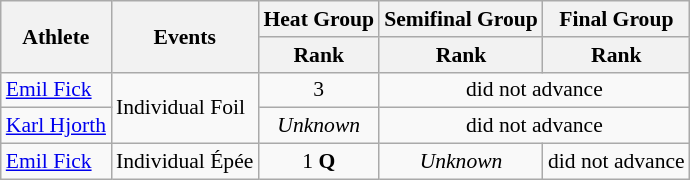<table class=wikitable style="font-size:90%">
<tr>
<th rowspan="2">Athlete</th>
<th rowspan="2">Events</th>
<th>Heat Group</th>
<th>Semifinal Group</th>
<th>Final Group</th>
</tr>
<tr>
<th>Rank</th>
<th>Rank</th>
<th>Rank</th>
</tr>
<tr>
<td><a href='#'>Emil Fick</a></td>
<td rowspan=2>Individual Foil</td>
<td align="center">3</td>
<td align="center" colspan=2>did not advance</td>
</tr>
<tr>
<td><a href='#'>Karl Hjorth</a></td>
<td align="center"><em>Unknown</em></td>
<td align="center" colspan=2>did not advance</td>
</tr>
<tr>
<td><a href='#'>Emil Fick</a></td>
<td>Individual Épée</td>
<td align="center">1 <strong>Q</strong></td>
<td align="center"><em>Unknown</em></td>
<td align="center">did not advance</td>
</tr>
</table>
